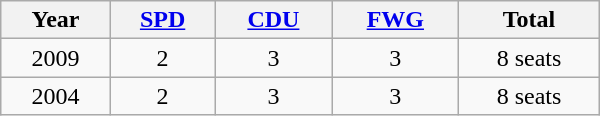<table class="wikitable" width="400">
<tr>
<th>Year</th>
<th><a href='#'>SPD</a></th>
<th><a href='#'>CDU</a></th>
<th><a href='#'>FWG</a></th>
<th>Total</th>
</tr>
<tr align="center">
<td>2009</td>
<td>2</td>
<td>3</td>
<td>3</td>
<td>8 seats</td>
</tr>
<tr align="center">
<td>2004</td>
<td>2</td>
<td>3</td>
<td>3</td>
<td>8 seats</td>
</tr>
</table>
